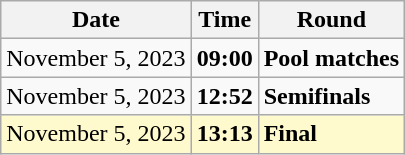<table class="wikitable">
<tr>
<th>Date</th>
<th>Time</th>
<th>Round</th>
</tr>
<tr>
<td>November 5, 2023</td>
<td><strong>09:00</strong></td>
<td><strong>Pool matches</strong></td>
</tr>
<tr>
<td>November 5, 2023</td>
<td><strong>12:52</strong></td>
<td><strong>Semifinals</strong></td>
</tr>
<tr style=background:lemonchiffon>
<td>November 5, 2023</td>
<td><strong>13:13</strong></td>
<td><strong>Final</strong></td>
</tr>
</table>
